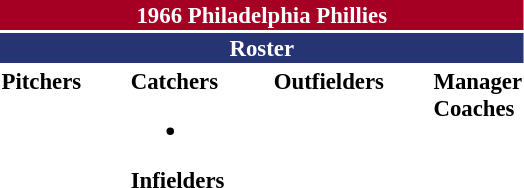<table class="toccolours" style="font-size: 95%;">
<tr>
<th colspan="10" style="background-color: #A50024; color: white; text-align: center;">1966 Philadelphia Phillies</th>
</tr>
<tr>
<td colspan="10" style="background-color: #263473; color: white; text-align: center;"><strong>Roster</strong></td>
</tr>
<tr>
<td valign="top"><strong>Pitchers</strong><br>

















</td>
<td width="25px"></td>
<td valign="top"><strong>Catchers</strong><br>
<ul><li></li></ul><strong>Infielders</strong>







</td>
<td width="25px"></td>
<td valign="top"><strong>Outfielders</strong><br>






</td>
<td width="25px"></td>
<td valign="top"><strong>Manager</strong><br>
<strong>Coaches</strong>



</td>
</tr>
<tr>
</tr>
</table>
